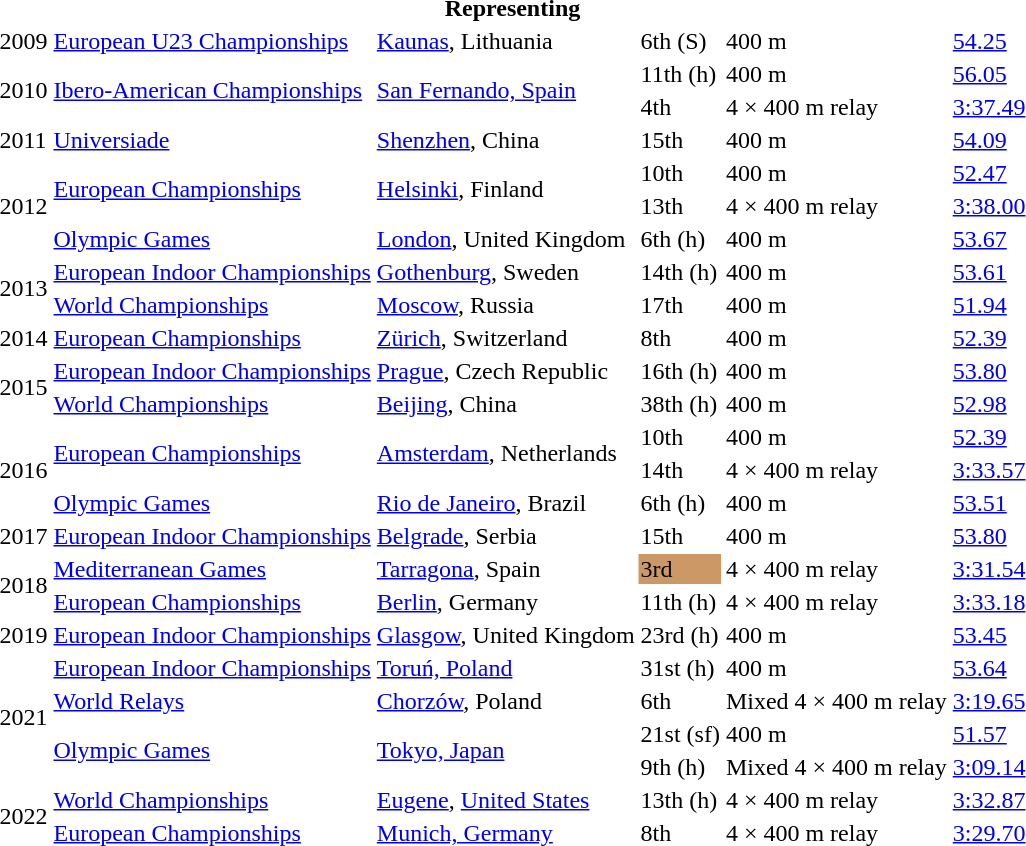<table>
<tr>
<th colspan="6">Representing </th>
</tr>
<tr>
<td>2009</td>
<td><a href='#'>European U23 Championships</a></td>
<td><a href='#'>Kaunas</a>, Lithuania</td>
<td>6th (S)</td>
<td>400 m</td>
<td><a href='#'>54.25</a></td>
</tr>
<tr>
<td rowspan=2>2010</td>
<td rowspan=2><a href='#'>Ibero-American Championships</a></td>
<td rowspan=2><a href='#'>San Fernando, Spain</a></td>
<td>11th (h)</td>
<td>400 m</td>
<td><a href='#'>56.05</a></td>
</tr>
<tr>
<td>4th</td>
<td>4 × 400 m relay</td>
<td><a href='#'>3:37.49</a></td>
</tr>
<tr>
<td>2011</td>
<td><a href='#'>Universiade</a></td>
<td><a href='#'>Shenzhen</a>, China</td>
<td>15th</td>
<td>400 m</td>
<td><a href='#'>54.09</a></td>
</tr>
<tr>
<td rowspan=3>2012</td>
<td rowspan=2><a href='#'>European Championships</a></td>
<td rowspan=2><a href='#'>Helsinki</a>, Finland</td>
<td>10th</td>
<td>400 m</td>
<td><a href='#'>52.47</a></td>
</tr>
<tr>
<td>13th</td>
<td>4 × 400 m relay</td>
<td><a href='#'>3:38.00</a></td>
</tr>
<tr>
<td><a href='#'>Olympic Games</a></td>
<td><a href='#'>London</a>, United Kingdom</td>
<td>6th (h)</td>
<td>400 m</td>
<td><a href='#'>53.67</a></td>
</tr>
<tr>
<td rowspan=2>2013</td>
<td><a href='#'>European Indoor Championships</a></td>
<td><a href='#'>Gothenburg</a>, Sweden</td>
<td>14th (h)</td>
<td>400 m</td>
<td><a href='#'>53.61</a></td>
</tr>
<tr>
<td><a href='#'>World Championships</a></td>
<td><a href='#'>Moscow</a>, Russia</td>
<td>17th</td>
<td>400 m</td>
<td><a href='#'>51.94</a></td>
</tr>
<tr>
<td>2014</td>
<td><a href='#'>European Championships</a></td>
<td><a href='#'>Zürich</a>, Switzerland</td>
<td>8th</td>
<td>400 m</td>
<td><a href='#'>52.39</a></td>
</tr>
<tr>
<td rowspan=2>2015</td>
<td><a href='#'>European Indoor Championships</a></td>
<td><a href='#'>Prague</a>, Czech Republic</td>
<td>16th (h)</td>
<td>400 m</td>
<td><a href='#'>53.80</a></td>
</tr>
<tr>
<td><a href='#'>World Championships</a></td>
<td><a href='#'>Beijing</a>, China</td>
<td>38th (h)</td>
<td>400 m</td>
<td><a href='#'>52.98</a></td>
</tr>
<tr>
<td rowspan=3>2016</td>
<td rowspan=2><a href='#'>European Championships</a></td>
<td rowspan=2><a href='#'>Amsterdam</a>, Netherlands</td>
<td>10th</td>
<td>400 m</td>
<td><a href='#'>52.39</a></td>
</tr>
<tr>
<td>14th</td>
<td>4 × 400 m relay</td>
<td><a href='#'>3:33.57</a></td>
</tr>
<tr>
<td><a href='#'>Olympic Games</a></td>
<td><a href='#'>Rio de Janeiro</a>, Brazil</td>
<td>6th (h)</td>
<td>400 m</td>
<td><a href='#'>53.51</a></td>
</tr>
<tr>
<td>2017</td>
<td><a href='#'>European Indoor Championships</a></td>
<td><a href='#'>Belgrade</a>, Serbia</td>
<td>15th</td>
<td>400 m</td>
<td><a href='#'>53.80</a></td>
</tr>
<tr>
<td rowspan=2>2018</td>
<td><a href='#'>Mediterranean Games</a></td>
<td><a href='#'>Tarragona</a>, Spain</td>
<td bgcolor=cc9966>3rd</td>
<td>4 × 400 m relay</td>
<td><a href='#'>3:31.54</a></td>
</tr>
<tr>
<td><a href='#'>European Championships</a></td>
<td><a href='#'>Berlin</a>, Germany</td>
<td>11th (h)</td>
<td>4 × 400 m relay</td>
<td><a href='#'>3:33.18</a></td>
</tr>
<tr>
<td>2019</td>
<td><a href='#'>European Indoor Championships</a></td>
<td><a href='#'>Glasgow</a>, United Kingdom</td>
<td>23rd (h)</td>
<td>400 m</td>
<td><a href='#'>53.45</a></td>
</tr>
<tr>
<td rowspan=4>2021</td>
<td><a href='#'>European Indoor Championships</a></td>
<td><a href='#'>Toruń, Poland</a></td>
<td>31st (h)</td>
<td>400 m</td>
<td><a href='#'>53.64</a></td>
</tr>
<tr>
<td><a href='#'>World Relays</a></td>
<td><a href='#'>Chorzów</a>, Poland</td>
<td>6th</td>
<td>Mixed 4 × 400 m relay</td>
<td><a href='#'>3:19.65</a></td>
</tr>
<tr>
<td rowspan=2><a href='#'>Olympic Games</a></td>
<td rowspan=2><a href='#'>Tokyo, Japan</a></td>
<td>21st (sf)</td>
<td>400 m</td>
<td><a href='#'>51.57</a></td>
</tr>
<tr>
<td>9th (h)</td>
<td>Mixed 4 × 400 m relay</td>
<td><a href='#'>3:09.14</a></td>
</tr>
<tr>
<td rowspan=2>2022</td>
<td><a href='#'>World Championships</a></td>
<td><a href='#'>Eugene</a>, <a href='#'>United States</a></td>
<td>13th (h)</td>
<td>4 × 400 m relay</td>
<td><a href='#'>3:32.87</a></td>
</tr>
<tr>
<td><a href='#'>European Championships</a></td>
<td><a href='#'>Munich, Germany</a></td>
<td>8th</td>
<td>4 × 400 m relay</td>
<td><a href='#'>3:29.70</a></td>
</tr>
</table>
